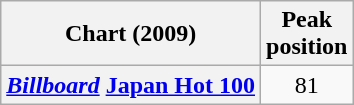<table class="wikitable plainrowheaders">
<tr>
<th scope="col">Chart (2009)</th>
<th scope="col">Peak<br>position</th>
</tr>
<tr>
<th scope="row"><em><a href='#'>Billboard</a></em> <a href='#'>Japan Hot 100</a></th>
<td style="text-align:center;">81</td>
</tr>
</table>
